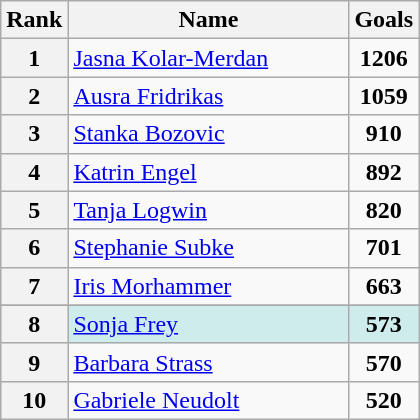<table class="wikitable" style="text-align: center;">
<tr>
<th>Rank</th>
<th class="unsortable">Name</th>
<th>Goals</th>
</tr>
<tr>
<th>1</th>
<td style="text-align: left;" width="180"><a href='#'>Jasna Kolar-Merdan</a></td>
<td><strong>1206</strong></td>
</tr>
<tr>
<th>2</th>
<td style="text-align: left;"><a href='#'>Ausra Fridrikas</a></td>
<td><strong>1059</strong></td>
</tr>
<tr>
<th>3</th>
<td style="text-align: left;"><a href='#'>Stanka Bozovic</a></td>
<td><strong>910</strong></td>
</tr>
<tr>
<th>4</th>
<td style="text-align: left;"><a href='#'>Katrin Engel</a></td>
<td><strong>892</strong></td>
</tr>
<tr>
<th>5</th>
<td style="text-align: left;"><a href='#'>Tanja Logwin</a></td>
<td><strong>820</strong></td>
</tr>
<tr>
<th>6</th>
<td style="text-align: left;"><a href='#'>Stephanie Subke</a></td>
<td><strong>701</strong></td>
</tr>
<tr>
<th>7</th>
<td style="text-align: left;"><a href='#'>Iris Morhammer</a></td>
<td><strong>663</strong></td>
</tr>
<tr>
</tr>
<tr style="background-color: #CFECEC;">
<th>8</th>
<td style="text-align: left;"><a href='#'>Sonja Frey</a></td>
<td><strong>573</strong></td>
</tr>
<tr>
<th>9</th>
<td style="text-align: left;"><a href='#'>Barbara Strass</a></td>
<td><strong>570</strong></td>
</tr>
<tr>
<th>10</th>
<td style="text-align: left;"><a href='#'>Gabriele Neudolt</a></td>
<td><strong>520</strong></td>
</tr>
</table>
